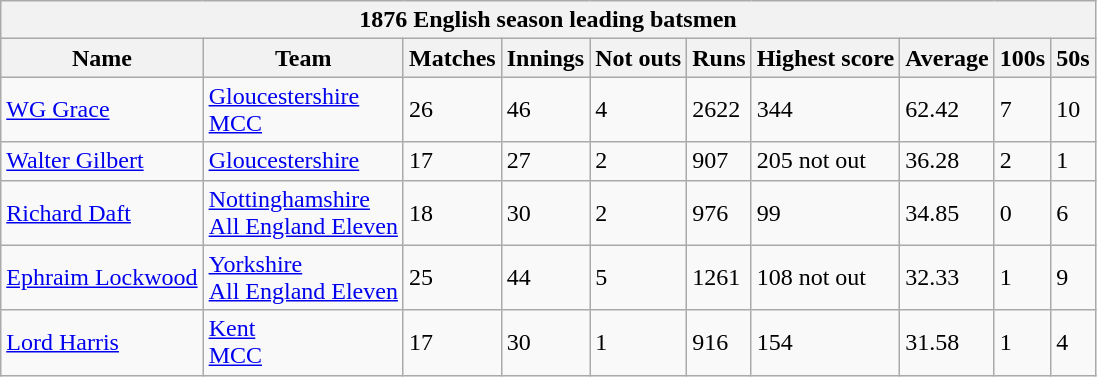<table class="wikitable">
<tr>
<th bgcolor="#efefef" colspan="10">1876 English season leading batsmen</th>
</tr>
<tr bgcolor="#efefef">
<th>Name</th>
<th>Team</th>
<th>Matches</th>
<th>Innings</th>
<th>Not outs</th>
<th>Runs</th>
<th>Highest score</th>
<th>Average</th>
<th>100s</th>
<th>50s</th>
</tr>
<tr>
<td><a href='#'>WG Grace</a></td>
<td><a href='#'>Gloucestershire</a><br><a href='#'>MCC</a></td>
<td>26</td>
<td>46</td>
<td>4</td>
<td>2622</td>
<td>344</td>
<td>62.42</td>
<td>7</td>
<td>10</td>
</tr>
<tr>
<td><a href='#'>Walter Gilbert</a></td>
<td><a href='#'>Gloucestershire</a></td>
<td>17</td>
<td>27</td>
<td>2</td>
<td>907</td>
<td>205 not out</td>
<td>36.28</td>
<td>2</td>
<td>1</td>
</tr>
<tr>
<td><a href='#'>Richard Daft</a></td>
<td><a href='#'>Nottinghamshire</a><br><a href='#'>All England Eleven</a></td>
<td>18</td>
<td>30</td>
<td>2</td>
<td>976</td>
<td>99</td>
<td>34.85</td>
<td>0</td>
<td>6</td>
</tr>
<tr>
<td><a href='#'>Ephraim Lockwood</a></td>
<td><a href='#'>Yorkshire</a><br><a href='#'>All England Eleven</a></td>
<td>25</td>
<td>44</td>
<td>5</td>
<td>1261</td>
<td>108 not out</td>
<td>32.33</td>
<td>1</td>
<td>9</td>
</tr>
<tr>
<td><a href='#'>Lord Harris</a></td>
<td><a href='#'>Kent</a><br><a href='#'>MCC</a></td>
<td>17</td>
<td>30</td>
<td>1</td>
<td>916</td>
<td>154</td>
<td>31.58</td>
<td>1</td>
<td>4</td>
</tr>
</table>
